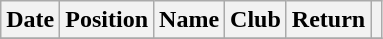<table class="wikitable" style="text-align:center;">
<tr>
<th>Date</th>
<th>Position</th>
<th>Name</th>
<th>Club</th>
<th>Return</th>
<th></th>
</tr>
<tr>
</tr>
</table>
